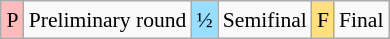<table class="wikitable" style="margin:0.5em auto; font-size:90%; line-height:1.25em;">
<tr>
<td bgcolor="#FFBBBB" align=center>P</td>
<td>Preliminary round</td>
<td bgcolor="#97DEFF" align=center>½</td>
<td>Semifinal</td>
<td bgcolor="#FFDF80" align=center>F</td>
<td>Final</td>
</tr>
</table>
